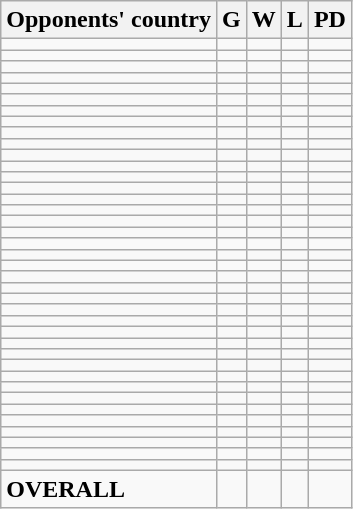<table class="wikitable">
<tr>
<th>Opponents' country</th>
<th>G</th>
<th>W</th>
<th>L</th>
<th>PD</th>
</tr>
<tr>
<td align=left></td>
<td></td>
<td></td>
<td></td>
<td></td>
</tr>
<tr>
<td align=left></td>
<td></td>
<td></td>
<td></td>
<td></td>
</tr>
<tr>
<td align=left></td>
<td></td>
<td></td>
<td></td>
<td></td>
</tr>
<tr>
<td align=left></td>
<td></td>
<td></td>
<td></td>
<td></td>
</tr>
<tr>
<td align=left></td>
<td></td>
<td></td>
<td></td>
<td></td>
</tr>
<tr>
<td align=left></td>
<td></td>
<td></td>
<td></td>
<td></td>
</tr>
<tr>
<td align=left></td>
<td></td>
<td></td>
<td></td>
<td></td>
</tr>
<tr>
<td align=left></td>
<td></td>
<td></td>
<td></td>
<td></td>
</tr>
<tr>
<td align=left></td>
<td></td>
<td></td>
<td></td>
<td></td>
</tr>
<tr>
<td align=left></td>
<td></td>
<td></td>
<td></td>
<td></td>
</tr>
<tr>
<td align=left></td>
<td></td>
<td></td>
<td></td>
<td></td>
</tr>
<tr>
<td align=left></td>
<td></td>
<td></td>
<td></td>
<td></td>
</tr>
<tr>
<td align=left></td>
<td></td>
<td></td>
<td></td>
<td></td>
</tr>
<tr>
<td align=left></td>
<td></td>
<td></td>
<td></td>
<td></td>
</tr>
<tr>
<td align=left></td>
<td></td>
<td></td>
<td></td>
<td></td>
</tr>
<tr>
<td align=left></td>
<td></td>
<td></td>
<td></td>
<td></td>
</tr>
<tr>
<td align=left></td>
<td></td>
<td></td>
<td></td>
<td></td>
</tr>
<tr>
<td align=left></td>
<td></td>
<td></td>
<td></td>
<td></td>
</tr>
<tr>
<td align=left></td>
<td></td>
<td></td>
<td></td>
<td></td>
</tr>
<tr>
<td align=left></td>
<td></td>
<td></td>
<td></td>
<td></td>
</tr>
<tr>
<td align=left></td>
<td></td>
<td></td>
<td></td>
<td></td>
</tr>
<tr>
<td align=left></td>
<td></td>
<td></td>
<td></td>
<td></td>
</tr>
<tr>
<td align=left></td>
<td></td>
<td></td>
<td></td>
<td></td>
</tr>
<tr>
<td align=left></td>
<td></td>
<td></td>
<td></td>
<td></td>
</tr>
<tr>
<td align=left></td>
<td></td>
<td></td>
<td></td>
<td></td>
</tr>
<tr>
<td align=left></td>
<td></td>
<td></td>
<td></td>
<td></td>
</tr>
<tr>
<td align=left></td>
<td></td>
<td></td>
<td></td>
<td></td>
</tr>
<tr>
<td align=left></td>
<td></td>
<td></td>
<td></td>
<td></td>
</tr>
<tr>
<td align=left></td>
<td></td>
<td></td>
<td></td>
<td></td>
</tr>
<tr>
<td align=left></td>
<td></td>
<td></td>
<td></td>
<td></td>
</tr>
<tr>
<td align=left></td>
<td></td>
<td></td>
<td></td>
<td></td>
</tr>
<tr>
<td align=left></td>
<td></td>
<td></td>
<td></td>
<td></td>
</tr>
<tr>
<td align=left></td>
<td></td>
<td></td>
<td></td>
<td></td>
</tr>
<tr>
<td align=left></td>
<td></td>
<td></td>
<td></td>
<td></td>
</tr>
<tr>
<td align=left></td>
<td></td>
<td></td>
<td></td>
<td></td>
</tr>
<tr>
<td align=left></td>
<td></td>
<td></td>
<td></td>
<td></td>
</tr>
<tr>
<td align=left></td>
<td></td>
<td></td>
<td></td>
<td></td>
</tr>
<tr>
<td align=left></td>
<td></td>
<td></td>
<td></td>
<td></td>
</tr>
<tr>
<td align=left></td>
<td></td>
<td></td>
<td></td>
<td></td>
</tr>
<tr>
<td align=left><strong>OVERALL</strong></td>
<td></td>
<td></td>
<td></td>
<td></td>
</tr>
</table>
